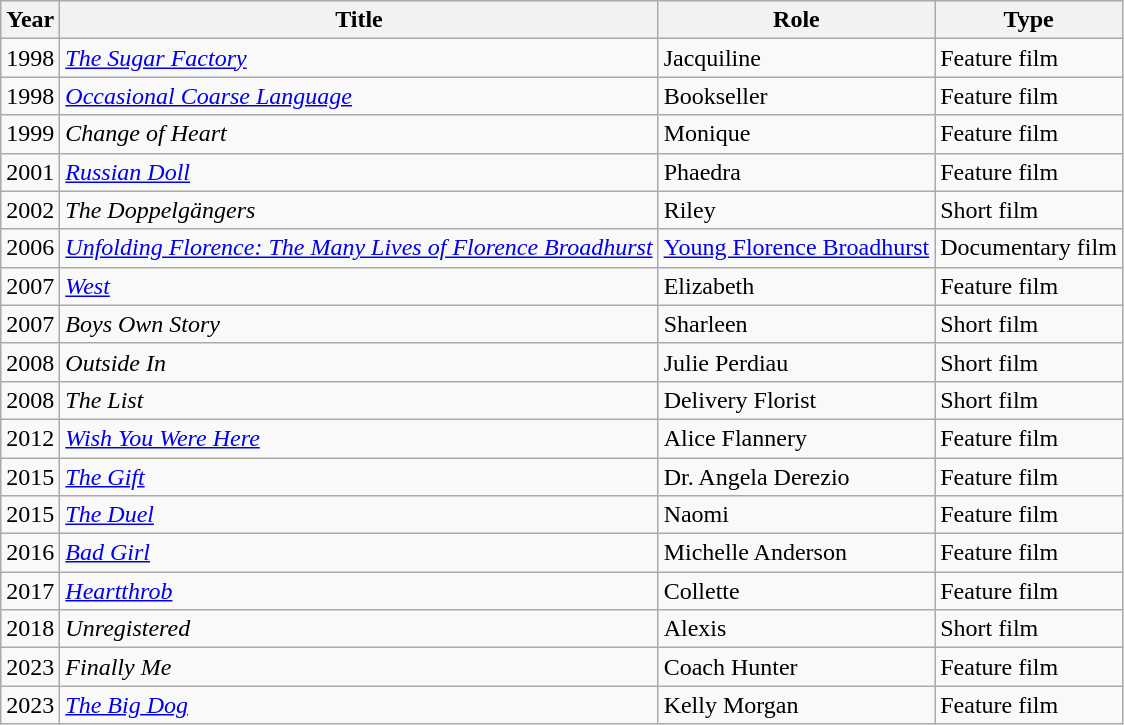<table class="wikitable">
<tr>
<th>Year</th>
<th>Title</th>
<th>Role</th>
<th>Type</th>
</tr>
<tr>
<td>1998</td>
<td><em><a href='#'>The Sugar Factory</a></em></td>
<td>Jacquiline</td>
<td>Feature film</td>
</tr>
<tr>
<td>1998</td>
<td><em><a href='#'>Occasional Coarse Language</a></em></td>
<td>Bookseller</td>
<td>Feature film</td>
</tr>
<tr>
<td>1999</td>
<td><em>Change of Heart</em></td>
<td>Monique</td>
<td>Feature film</td>
</tr>
<tr>
<td>2001</td>
<td><em><a href='#'>Russian Doll</a></em></td>
<td>Phaedra</td>
<td>Feature film</td>
</tr>
<tr>
<td>2002</td>
<td><em>The Doppelgängers</em></td>
<td>Riley</td>
<td>Short film</td>
</tr>
<tr>
<td>2006</td>
<td><em><a href='#'>Unfolding Florence: The Many Lives of Florence Broadhurst</a></em></td>
<td><a href='#'>Young Florence Broadhurst</a></td>
<td>Documentary film</td>
</tr>
<tr>
<td>2007</td>
<td><em><a href='#'>West</a></em></td>
<td>Elizabeth</td>
<td>Feature film</td>
</tr>
<tr>
<td>2007</td>
<td><em>Boys Own Story</em></td>
<td>Sharleen</td>
<td>Short film</td>
</tr>
<tr>
<td>2008</td>
<td><em>Outside In</em></td>
<td>Julie Perdiau</td>
<td>Short film</td>
</tr>
<tr>
<td>2008</td>
<td><em>The List</em></td>
<td>Delivery Florist</td>
<td>Short film</td>
</tr>
<tr>
<td>2012</td>
<td><em><a href='#'>Wish You Were Here</a></em></td>
<td>Alice Flannery</td>
<td>Feature film</td>
</tr>
<tr>
<td>2015</td>
<td><em><a href='#'>The Gift</a></em></td>
<td>Dr. Angela Derezio</td>
<td>Feature film</td>
</tr>
<tr>
<td>2015</td>
<td><em><a href='#'>The Duel</a></em></td>
<td>Naomi</td>
<td>Feature film</td>
</tr>
<tr>
<td>2016</td>
<td><em><a href='#'>Bad Girl</a></em></td>
<td>Michelle Anderson</td>
<td>Feature film</td>
</tr>
<tr>
<td>2017</td>
<td><em><a href='#'>Heartthrob</a></em></td>
<td>Collette</td>
<td>Feature film</td>
</tr>
<tr>
<td>2018</td>
<td><em>Unregistered</em></td>
<td>Alexis</td>
<td>Short film</td>
</tr>
<tr>
<td>2023</td>
<td><em>Finally Me</em></td>
<td>Coach Hunter</td>
<td>Feature film</td>
</tr>
<tr>
<td>2023</td>
<td><em><a href='#'>The Big Dog</a></em></td>
<td>Kelly Morgan</td>
<td>Feature film</td>
</tr>
</table>
